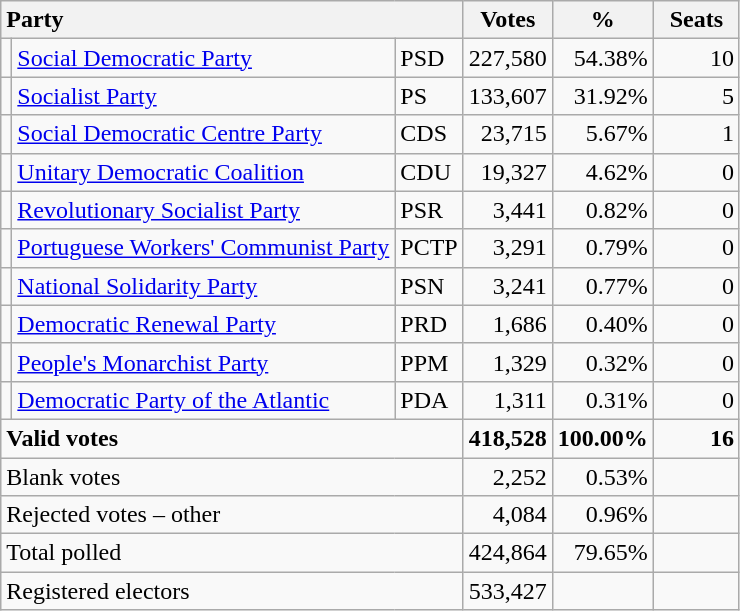<table class="wikitable" border="1" style="text-align:right;">
<tr>
<th style="text-align:left;" colspan=3>Party</th>
<th align=center width="50">Votes</th>
<th align=center width="50">%</th>
<th align=center width="50">Seats</th>
</tr>
<tr>
<td></td>
<td align=left><a href='#'>Social Democratic Party</a></td>
<td align=left>PSD</td>
<td>227,580</td>
<td>54.38%</td>
<td>10</td>
</tr>
<tr>
<td></td>
<td align=left><a href='#'>Socialist Party</a></td>
<td align=left>PS</td>
<td>133,607</td>
<td>31.92%</td>
<td>5</td>
</tr>
<tr>
<td></td>
<td align=left style="white-space: nowrap;"><a href='#'>Social Democratic Centre Party</a></td>
<td align=left>CDS</td>
<td>23,715</td>
<td>5.67%</td>
<td>1</td>
</tr>
<tr>
<td></td>
<td align=left style="white-space: nowrap;"><a href='#'>Unitary Democratic Coalition</a></td>
<td align=left>CDU</td>
<td>19,327</td>
<td>4.62%</td>
<td>0</td>
</tr>
<tr>
<td></td>
<td align=left><a href='#'>Revolutionary Socialist Party</a></td>
<td align=left>PSR</td>
<td>3,441</td>
<td>0.82%</td>
<td>0</td>
</tr>
<tr>
<td></td>
<td align=left><a href='#'>Portuguese Workers' Communist Party</a></td>
<td align=left>PCTP</td>
<td>3,291</td>
<td>0.79%</td>
<td>0</td>
</tr>
<tr>
<td></td>
<td align=left><a href='#'>National Solidarity Party</a></td>
<td align=left>PSN</td>
<td>3,241</td>
<td>0.77%</td>
<td>0</td>
</tr>
<tr>
<td></td>
<td align=left><a href='#'>Democratic Renewal Party</a></td>
<td align=left>PRD</td>
<td>1,686</td>
<td>0.40%</td>
<td>0</td>
</tr>
<tr>
<td></td>
<td align=left><a href='#'>People's Monarchist Party</a></td>
<td align=left>PPM</td>
<td>1,329</td>
<td>0.32%</td>
<td>0</td>
</tr>
<tr>
<td></td>
<td align=left><a href='#'>Democratic Party of the Atlantic</a></td>
<td align=left>PDA</td>
<td>1,311</td>
<td>0.31%</td>
<td>0</td>
</tr>
<tr style="font-weight:bold">
<td align=left colspan=3>Valid votes</td>
<td>418,528</td>
<td>100.00%</td>
<td>16</td>
</tr>
<tr>
<td align=left colspan=3>Blank votes</td>
<td>2,252</td>
<td>0.53%</td>
<td></td>
</tr>
<tr>
<td align=left colspan=3>Rejected votes – other</td>
<td>4,084</td>
<td>0.96%</td>
<td></td>
</tr>
<tr>
<td align=left colspan=3>Total polled</td>
<td>424,864</td>
<td>79.65%</td>
<td></td>
</tr>
<tr>
<td align=left colspan=3>Registered electors</td>
<td>533,427</td>
<td></td>
<td></td>
</tr>
</table>
